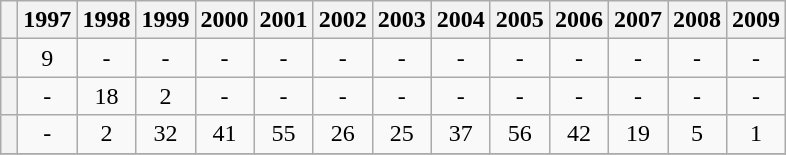<table class="wikitable plainrowheaders" style="text-align:center;">
<tr>
<th scope="col"> </th>
<th scope="col">1997</th>
<th scope="col">1998</th>
<th scope="col">1999</th>
<th scope="col">2000</th>
<th scope="col">2001</th>
<th scope="col">2002</th>
<th scope="col">2003</th>
<th scope="col">2004</th>
<th scope="col">2005</th>
<th scope="col">2006</th>
<th scope="col">2007</th>
<th scope="col">2008</th>
<th scope="col">2009</th>
</tr>
<tr>
<th scope="row"></th>
<td>9</td>
<td>-</td>
<td>-</td>
<td>-</td>
<td>-</td>
<td>-</td>
<td>-</td>
<td>-</td>
<td>-</td>
<td>-</td>
<td>-</td>
<td>-</td>
<td>-</td>
</tr>
<tr>
<th scope="row"></th>
<td>-</td>
<td>18</td>
<td>2</td>
<td>-</td>
<td>-</td>
<td>-</td>
<td>-</td>
<td>-</td>
<td>-</td>
<td>-</td>
<td>-</td>
<td>-</td>
<td>-</td>
</tr>
<tr>
<th scope="row"></th>
<td>-</td>
<td>2</td>
<td>32</td>
<td>41</td>
<td>55</td>
<td>26</td>
<td>25</td>
<td>37</td>
<td>56</td>
<td>42</td>
<td>19</td>
<td>5</td>
<td>1</td>
</tr>
<tr>
</tr>
</table>
